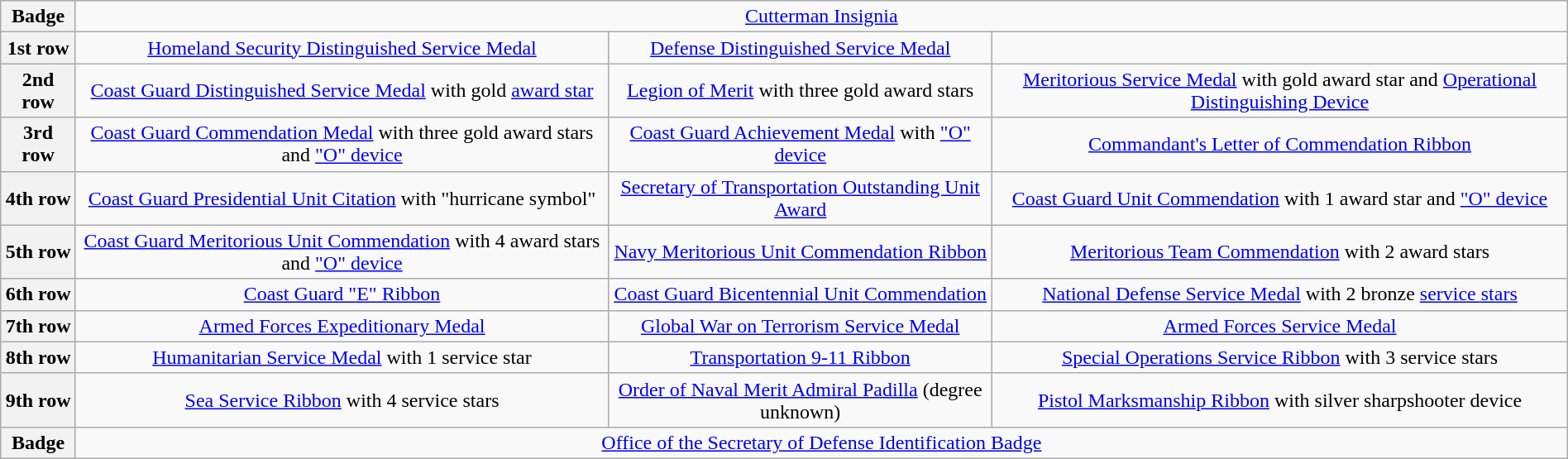<table class="wikitable" style="margin:1em auto; text-align:center;">
<tr>
<th>Badge</th>
<td align=center colspan="3"><a href='#'>Cutterman Insignia</a></td>
</tr>
<tr>
<th>1st row</th>
<td><a href='#'>Homeland Security Distinguished Service Medal</a></td>
<td><a href='#'>Defense Distinguished Service Medal</a></td>
</tr>
<tr>
<th>2nd row</th>
<td><a href='#'>Coast Guard Distinguished Service Medal</a> with gold <a href='#'>award star</a></td>
<td><a href='#'>Legion of Merit</a> with three gold award stars</td>
<td><a href='#'>Meritorious Service Medal</a> with gold award star and <a href='#'>Operational Distinguishing Device</a></td>
</tr>
<tr>
<th>3rd row</th>
<td><a href='#'>Coast Guard Commendation Medal</a> with three gold award stars and <a href='#'>"O" device</a></td>
<td><a href='#'>Coast Guard Achievement Medal</a> with <a href='#'>"O" device</a></td>
<td><a href='#'>Commandant's Letter of Commendation Ribbon</a></td>
</tr>
<tr>
<th>4th row</th>
<td><a href='#'>Coast Guard Presidential Unit Citation</a> with "hurricane symbol"</td>
<td><a href='#'>Secretary of Transportation Outstanding Unit Award</a></td>
<td><a href='#'>Coast Guard Unit Commendation</a> with 1 award star and <a href='#'>"O" device</a></td>
</tr>
<tr>
<th>5th row</th>
<td><a href='#'>Coast Guard Meritorious Unit Commendation</a> with 4 award stars and <a href='#'>"O" device</a></td>
<td><a href='#'>Navy Meritorious Unit Commendation Ribbon</a></td>
<td><a href='#'>Meritorious Team Commendation</a> with 2 award stars</td>
</tr>
<tr>
<th>6th row</th>
<td><a href='#'>Coast Guard "E" Ribbon</a></td>
<td><a href='#'>Coast Guard Bicentennial Unit Commendation</a></td>
<td><a href='#'>National Defense Service Medal</a> with 2 bronze <a href='#'>service stars</a></td>
</tr>
<tr>
<th>7th row</th>
<td><a href='#'>Armed Forces Expeditionary Medal</a></td>
<td><a href='#'>Global War on Terrorism Service Medal</a></td>
<td><a href='#'>Armed Forces Service Medal</a></td>
</tr>
<tr>
<th>8th row</th>
<td><a href='#'>Humanitarian Service Medal</a> with 1 service star</td>
<td><a href='#'>Transportation 9-11 Ribbon</a></td>
<td><a href='#'>Special Operations Service Ribbon</a> with 3 service stars</td>
</tr>
<tr>
<th>9th row</th>
<td><a href='#'>Sea Service Ribbon</a> with 4 service stars</td>
<td><a href='#'>Order of Naval Merit Admiral Padilla</a> (degree unknown)</td>
<td><a href='#'>Pistol Marksmanship Ribbon</a> with silver sharpshooter device</td>
</tr>
<tr>
<th>Badge</th>
<td align=center colspan="3"><a href='#'>Office of the Secretary of Defense Identification Badge</a></td>
</tr>
</table>
